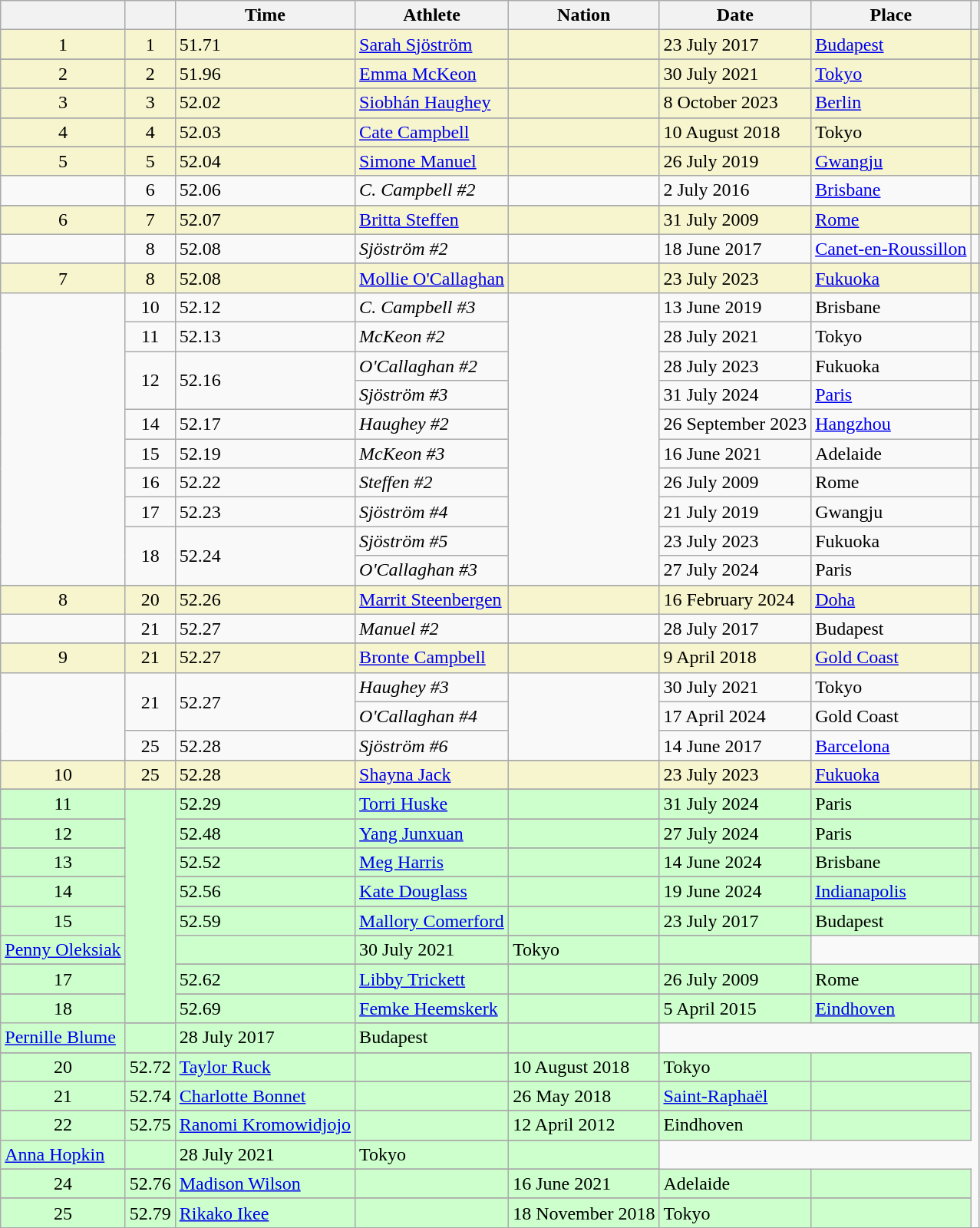<table class="wikitable sortable">
<tr>
<th></th>
<th></th>
<th>Time</th>
<th>Athlete</th>
<th>Nation</th>
<th>Date</th>
<th>Place</th>
<th class="unsortable"></th>
</tr>
<tr bgcolor=f6F5CE>
<td align=center>1</td>
<td align=center>1</td>
<td>51.71</td>
<td><a href='#'>Sarah Sjöström</a></td>
<td></td>
<td>23 July 2017</td>
<td><a href='#'>Budapest</a></td>
<td></td>
</tr>
<tr>
</tr>
<tr bgcolor=f6F5CE>
<td align=center>2</td>
<td align=center>2</td>
<td>51.96</td>
<td><a href='#'>Emma McKeon</a></td>
<td></td>
<td>30 July 2021</td>
<td><a href='#'>Tokyo</a></td>
<td></td>
</tr>
<tr>
</tr>
<tr bgcolor=f6F5CE>
<td align=center>3</td>
<td align=center>3</td>
<td>52.02</td>
<td><a href='#'>Siobhán Haughey</a></td>
<td></td>
<td>8 October 2023</td>
<td><a href='#'>Berlin</a></td>
<td></td>
</tr>
<tr>
</tr>
<tr bgcolor=f6F5CE>
<td align=center>4</td>
<td align=center>4</td>
<td>52.03</td>
<td><a href='#'>Cate Campbell</a></td>
<td></td>
<td>10 August 2018</td>
<td>Tokyo</td>
<td></td>
</tr>
<tr>
</tr>
<tr bgcolor=f6F5CE>
<td align=center>5</td>
<td align=center>5</td>
<td>52.04</td>
<td><a href='#'>Simone Manuel</a></td>
<td></td>
<td>26 July 2019</td>
<td><a href='#'>Gwangju</a></td>
<td></td>
</tr>
<tr>
<td></td>
<td align=center>6</td>
<td>52.06</td>
<td><em>C. Campbell #2</em></td>
<td></td>
<td>2 July 2016</td>
<td><a href='#'>Brisbane</a></td>
<td></td>
</tr>
<tr>
</tr>
<tr bgcolor=f6F5CE>
<td align=center>6</td>
<td align=center>7</td>
<td>52.07</td>
<td><a href='#'>Britta Steffen</a></td>
<td></td>
<td>31 July 2009</td>
<td><a href='#'>Rome</a></td>
<td></td>
</tr>
<tr>
<td></td>
<td align=center>8</td>
<td>52.08</td>
<td><em>Sjöström #2</em></td>
<td></td>
<td>18 June 2017</td>
<td><a href='#'>Canet-en-Roussillon</a></td>
<td></td>
</tr>
<tr>
</tr>
<tr bgcolor=f6F5CE>
<td align=center>7</td>
<td align=center>8</td>
<td>52.08</td>
<td><a href='#'>Mollie O'Callaghan</a></td>
<td></td>
<td>23 July 2023</td>
<td><a href='#'>Fukuoka</a></td>
<td></td>
</tr>
<tr>
<td rowspan="10"></td>
<td align=center>10</td>
<td>52.12</td>
<td><em>C. Campbell #3</em></td>
<td rowspan="10"></td>
<td>13 June 2019</td>
<td>Brisbane</td>
<td></td>
</tr>
<tr>
<td align=center>11</td>
<td>52.13</td>
<td><em>McKeon #2</em></td>
<td>28 July 2021</td>
<td>Tokyo</td>
<td></td>
</tr>
<tr>
<td rowspan="2" align=center>12</td>
<td rowspan="2">52.16</td>
<td><em>O'Callaghan #2</em></td>
<td>28 July 2023</td>
<td>Fukuoka</td>
<td></td>
</tr>
<tr>
<td><em>Sjöström #3</em></td>
<td>31 July 2024</td>
<td><a href='#'>Paris</a></td>
<td></td>
</tr>
<tr>
<td align=center>14</td>
<td>52.17</td>
<td><em>Haughey #2</em></td>
<td>26 September 2023</td>
<td><a href='#'>Hangzhou</a></td>
<td></td>
</tr>
<tr>
<td align=center>15</td>
<td>52.19</td>
<td><em>McKeon #3</em></td>
<td>16 June 2021</td>
<td>Adelaide</td>
<td></td>
</tr>
<tr>
<td align=center>16</td>
<td>52.22</td>
<td><em>Steffen #2</em></td>
<td>26 July 2009</td>
<td>Rome</td>
<td></td>
</tr>
<tr>
<td align=center>17</td>
<td>52.23</td>
<td><em>Sjöström #4</em></td>
<td>21 July 2019</td>
<td>Gwangju</td>
<td></td>
</tr>
<tr>
<td rowspan="2" align=center>18</td>
<td rowspan="2">52.24</td>
<td><em>Sjöström #5</em></td>
<td>23 July 2023</td>
<td>Fukuoka</td>
<td></td>
</tr>
<tr>
<td><em>O'Callaghan #3</em></td>
<td>27 July 2024</td>
<td>Paris</td>
<td></td>
</tr>
<tr>
</tr>
<tr bgcolor=f6F5CE>
<td align=center>8</td>
<td align=center>20</td>
<td>52.26</td>
<td><a href='#'>Marrit Steenbergen</a></td>
<td></td>
<td>16 February 2024</td>
<td><a href='#'>Doha</a></td>
<td></td>
</tr>
<tr>
<td></td>
<td align=center>21</td>
<td>52.27</td>
<td><em>Manuel #2</em></td>
<td></td>
<td>28 July 2017</td>
<td>Budapest</td>
<td></td>
</tr>
<tr>
</tr>
<tr bgcolor=f6F5CE>
<td align=center>9</td>
<td align=center>21</td>
<td>52.27</td>
<td><a href='#'>Bronte Campbell</a></td>
<td></td>
<td>9 April 2018</td>
<td><a href='#'>Gold Coast</a></td>
<td></td>
</tr>
<tr>
<td rowspan="3"></td>
<td rowspan="2" align=center>21</td>
<td rowspan="2">52.27</td>
<td><em>Haughey #3</em></td>
<td rowspan="3"></td>
<td>30 July 2021</td>
<td>Tokyo</td>
<td></td>
</tr>
<tr>
<td><em>O'Callaghan #4</em></td>
<td>17 April 2024</td>
<td>Gold Coast</td>
<td></td>
</tr>
<tr>
<td align=center>25</td>
<td>52.28</td>
<td><em>Sjöström #6</em></td>
<td>14 June 2017</td>
<td><a href='#'>Barcelona</a></td>
<td></td>
</tr>
<tr>
</tr>
<tr bgcolor=f6F5CE>
<td align=center>10</td>
<td align=center>25</td>
<td>52.28</td>
<td><a href='#'>Shayna Jack</a></td>
<td></td>
<td>23 July 2023</td>
<td><a href='#'>Fukuoka</a></td>
<td></td>
</tr>
<tr>
</tr>
<tr bgcolor=CCFFCC>
<td align=center>11</td>
<td rowspan="15"></td>
<td>52.29</td>
<td><a href='#'>Torri Huske</a></td>
<td></td>
<td>31 July 2024</td>
<td>Paris</td>
<td></td>
</tr>
<tr>
</tr>
<tr bgcolor=CCFFCC>
<td align=center>12</td>
<td>52.48</td>
<td><a href='#'>Yang Junxuan</a></td>
<td></td>
<td>27 July 2024</td>
<td>Paris</td>
<td></td>
</tr>
<tr>
</tr>
<tr bgcolor=CCFFCC>
<td align=center>13</td>
<td>52.52</td>
<td><a href='#'>Meg Harris</a></td>
<td></td>
<td>14 June 2024</td>
<td>Brisbane</td>
<td></td>
</tr>
<tr>
</tr>
<tr bgcolor=CCFFCC>
<td align=center>14</td>
<td>52.56</td>
<td><a href='#'>Kate Douglass</a></td>
<td></td>
<td>19 June 2024</td>
<td><a href='#'>Indianapolis</a></td>
<td></td>
</tr>
<tr>
</tr>
<tr bgcolor=CCFFCC>
<td rowspan="2" align=center>15</td>
<td rowspan="2">52.59</td>
<td><a href='#'>Mallory Comerford</a></td>
<td></td>
<td>23 July 2017</td>
<td>Budapest</td>
<td></td>
</tr>
<tr>
</tr>
<tr bgcolor=CCFFCC>
<td><a href='#'>Penny Oleksiak</a></td>
<td></td>
<td>30 July 2021</td>
<td>Tokyo</td>
<td></td>
</tr>
<tr>
</tr>
<tr bgcolor=CCFFCC>
<td align=center>17</td>
<td>52.62</td>
<td><a href='#'>Libby Trickett</a></td>
<td></td>
<td>26 July 2009</td>
<td>Rome</td>
<td></td>
</tr>
<tr>
</tr>
<tr bgcolor=CCFFCC>
<td rowspan="2" align=center>18</td>
<td rowspan="2">52.69</td>
<td><a href='#'>Femke Heemskerk</a></td>
<td></td>
<td>5 April 2015</td>
<td><a href='#'>Eindhoven</a></td>
<td></td>
</tr>
<tr>
</tr>
<tr bgcolor=CCFFCC>
<td><a href='#'>Pernille Blume</a></td>
<td></td>
<td>28 July 2017</td>
<td>Budapest</td>
<td></td>
</tr>
<tr>
</tr>
<tr bgcolor=CCFFCC>
<td align=center>20</td>
<td>52.72</td>
<td><a href='#'>Taylor Ruck</a></td>
<td></td>
<td>10 August 2018</td>
<td>Tokyo</td>
<td></td>
</tr>
<tr>
</tr>
<tr bgcolor=CCFFCC>
<td align=center>21</td>
<td>52.74</td>
<td><a href='#'>Charlotte Bonnet</a></td>
<td></td>
<td>26 May 2018</td>
<td><a href='#'>Saint-Raphaël</a></td>
<td></td>
</tr>
<tr>
</tr>
<tr bgcolor=CCFFCC>
<td rowspan="2" align=center>22</td>
<td rowspan="2">52.75</td>
<td><a href='#'>Ranomi Kromowidjojo</a></td>
<td></td>
<td>12 April 2012</td>
<td>Eindhoven</td>
<td></td>
</tr>
<tr>
</tr>
<tr bgcolor=CCFFCC>
<td><a href='#'>Anna Hopkin</a></td>
<td></td>
<td>28 July 2021</td>
<td>Tokyo</td>
<td></td>
</tr>
<tr>
</tr>
<tr bgcolor=CCFFCC>
<td align=center>24</td>
<td>52.76</td>
<td><a href='#'>Madison Wilson</a></td>
<td></td>
<td>16 June 2021</td>
<td>Adelaide</td>
<td></td>
</tr>
<tr>
</tr>
<tr bgcolor=CCFFCC>
<td align=center>25</td>
<td>52.79</td>
<td><a href='#'>Rikako Ikee</a></td>
<td></td>
<td>18 November 2018</td>
<td>Tokyo</td>
<td></td>
</tr>
<tr>
</tr>
</table>
